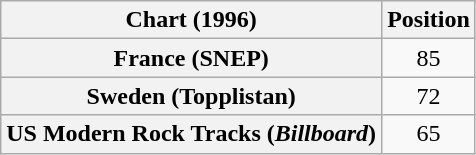<table class="wikitable sortable plainrowheaders" style="text-align:center">
<tr>
<th>Chart (1996)</th>
<th>Position</th>
</tr>
<tr>
<th scope="row">France (SNEP)</th>
<td>85</td>
</tr>
<tr>
<th scope="row">Sweden (Topplistan)</th>
<td>72</td>
</tr>
<tr>
<th scope="row">US Modern Rock Tracks (<em>Billboard</em>)</th>
<td>65</td>
</tr>
</table>
